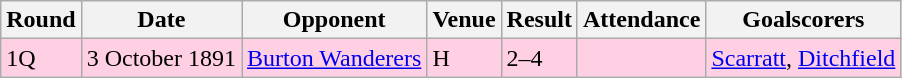<table class="wikitable">
<tr>
<th>Round</th>
<th>Date</th>
<th>Opponent</th>
<th>Venue</th>
<th>Result</th>
<th>Attendance</th>
<th>Goalscorers</th>
</tr>
<tr style="background-color: #ffd0e3;">
<td>1Q</td>
<td>3 October 1891</td>
<td><a href='#'>Burton Wanderers</a></td>
<td>H</td>
<td>2–4</td>
<td></td>
<td><a href='#'>Scarratt</a>, <a href='#'>Ditchfield</a></td>
</tr>
</table>
